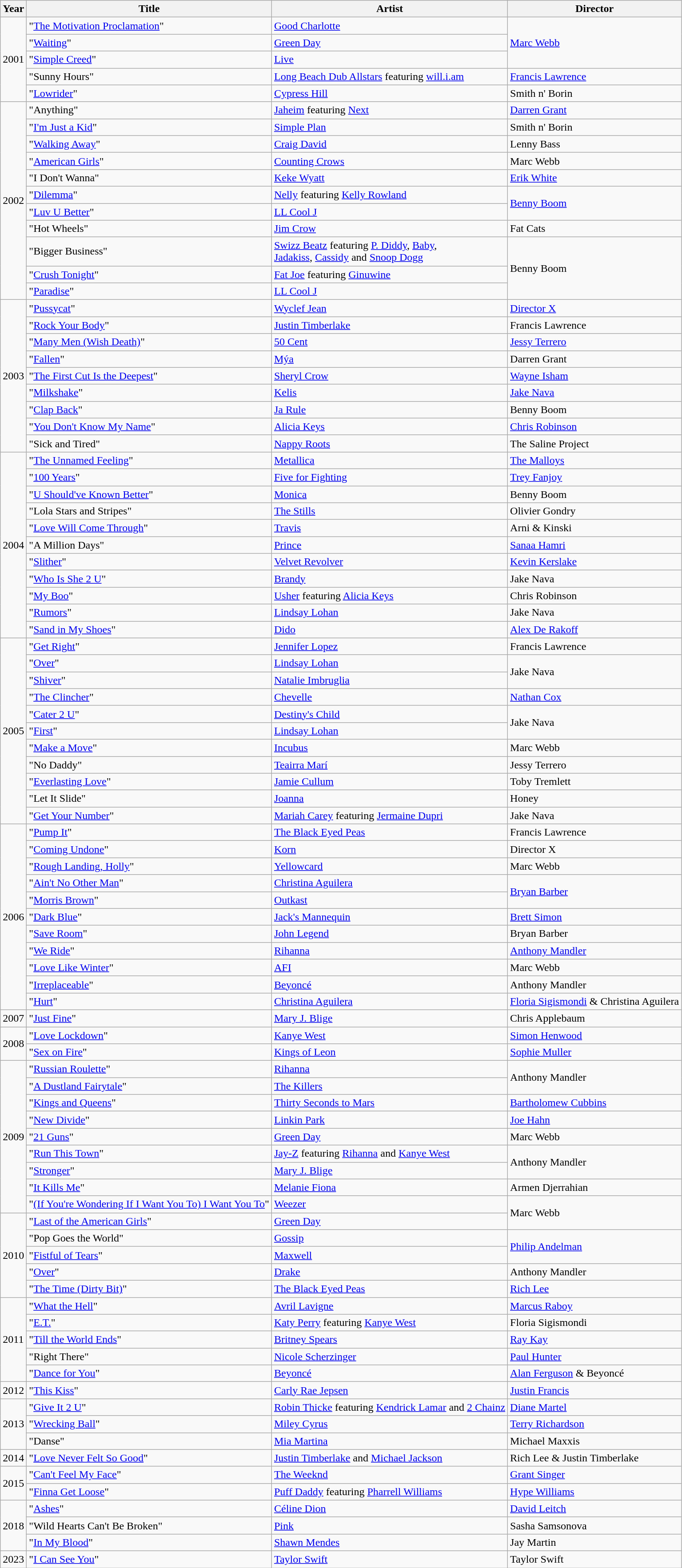<table class="wikitable">
<tr>
<th>Year</th>
<th>Title</th>
<th>Artist</th>
<th>Director</th>
</tr>
<tr>
<td rowspan="5">2001</td>
<td>"<a href='#'>The Motivation Proclamation</a>"</td>
<td><a href='#'>Good Charlotte</a></td>
<td rowspan="3"><a href='#'>Marc Webb</a></td>
</tr>
<tr>
<td>"<a href='#'>Waiting</a>"</td>
<td><a href='#'>Green Day</a></td>
</tr>
<tr>
<td>"<a href='#'>Simple Creed</a>"</td>
<td><a href='#'>Live</a></td>
</tr>
<tr>
<td>"Sunny Hours"</td>
<td><a href='#'>Long Beach Dub Allstars</a> featuring <a href='#'>will.i.am</a></td>
<td><a href='#'>Francis Lawrence</a></td>
</tr>
<tr>
<td>"<a href='#'>Lowrider</a>"</td>
<td><a href='#'>Cypress Hill</a></td>
<td>Smith n' Borin</td>
</tr>
<tr>
<td rowspan="11">2002</td>
<td>"Anything"</td>
<td><a href='#'>Jaheim</a> featuring <a href='#'>Next</a></td>
<td><a href='#'>Darren Grant</a></td>
</tr>
<tr>
<td>"<a href='#'>I'm Just a Kid</a>"</td>
<td><a href='#'>Simple Plan</a></td>
<td>Smith n' Borin</td>
</tr>
<tr>
<td>"<a href='#'>Walking Away</a>"</td>
<td><a href='#'>Craig David</a></td>
<td>Lenny Bass</td>
</tr>
<tr>
<td>"<a href='#'>American Girls</a>"</td>
<td><a href='#'>Counting Crows</a></td>
<td>Marc Webb</td>
</tr>
<tr>
<td>"I Don't Wanna"</td>
<td><a href='#'>Keke Wyatt</a></td>
<td><a href='#'>Erik White</a></td>
</tr>
<tr>
<td>"<a href='#'>Dilemma</a>"</td>
<td><a href='#'>Nelly</a> featuring <a href='#'>Kelly Rowland</a></td>
<td rowspan="2"><a href='#'>Benny Boom</a></td>
</tr>
<tr>
<td>"<a href='#'>Luv U Better</a>"</td>
<td><a href='#'>LL Cool J</a></td>
</tr>
<tr>
<td>"Hot Wheels"</td>
<td><a href='#'>Jim Crow</a></td>
<td>Fat Cats</td>
</tr>
<tr>
<td>"Bigger Business"</td>
<td><a href='#'>Swizz Beatz</a> featuring <a href='#'>P. Diddy</a>, <a href='#'>Baby</a>,<br><a href='#'>Jadakiss</a>, <a href='#'>Cassidy</a> and <a href='#'>Snoop Dogg</a></td>
<td rowspan="3">Benny Boom</td>
</tr>
<tr>
<td>"<a href='#'>Crush Tonight</a>"</td>
<td><a href='#'>Fat Joe</a> featuring <a href='#'>Ginuwine</a></td>
</tr>
<tr>
<td>"<a href='#'>Paradise</a>"</td>
<td><a href='#'>LL Cool J</a></td>
</tr>
<tr>
<td rowspan="9">2003</td>
<td>"<a href='#'>Pussycat</a>"</td>
<td><a href='#'>Wyclef Jean</a></td>
<td><a href='#'>Director X</a></td>
</tr>
<tr>
<td>"<a href='#'>Rock Your Body</a>"</td>
<td><a href='#'>Justin Timberlake</a></td>
<td>Francis Lawrence</td>
</tr>
<tr>
<td>"<a href='#'>Many Men (Wish Death)</a>"</td>
<td><a href='#'>50 Cent</a></td>
<td><a href='#'>Jessy Terrero</a></td>
</tr>
<tr>
<td>"<a href='#'>Fallen</a>"</td>
<td><a href='#'>Mýa</a></td>
<td>Darren Grant</td>
</tr>
<tr>
<td>"<a href='#'>The First Cut Is the Deepest</a>"</td>
<td><a href='#'>Sheryl Crow</a></td>
<td><a href='#'>Wayne Isham</a></td>
</tr>
<tr>
<td>"<a href='#'>Milkshake</a>"</td>
<td><a href='#'>Kelis</a></td>
<td><a href='#'>Jake Nava</a></td>
</tr>
<tr>
<td>"<a href='#'>Clap Back</a>"</td>
<td><a href='#'>Ja Rule</a></td>
<td>Benny Boom</td>
</tr>
<tr>
<td>"<a href='#'>You Don't Know My Name</a>"</td>
<td><a href='#'>Alicia Keys</a></td>
<td><a href='#'>Chris Robinson</a></td>
</tr>
<tr>
<td>"Sick and Tired"</td>
<td><a href='#'>Nappy Roots</a></td>
<td>The Saline Project</td>
</tr>
<tr>
<td rowspan="11">2004</td>
<td>"<a href='#'>The Unnamed Feeling</a>"</td>
<td><a href='#'>Metallica</a></td>
<td><a href='#'>The Malloys</a></td>
</tr>
<tr>
<td>"<a href='#'>100 Years</a>"</td>
<td><a href='#'>Five for Fighting</a></td>
<td><a href='#'>Trey Fanjoy</a></td>
</tr>
<tr>
<td>"<a href='#'>U Should've Known Better</a>"</td>
<td><a href='#'>Monica</a></td>
<td>Benny Boom</td>
</tr>
<tr>
<td>"Lola Stars and Stripes"</td>
<td><a href='#'>The Stills</a></td>
<td>Olivier Gondry</td>
</tr>
<tr>
<td>"<a href='#'>Love Will Come Through</a>"</td>
<td><a href='#'>Travis</a></td>
<td>Arni & Kinski</td>
</tr>
<tr>
<td>"A Million Days"</td>
<td><a href='#'>Prince</a></td>
<td><a href='#'>Sanaa Hamri</a></td>
</tr>
<tr>
<td>"<a href='#'>Slither</a>"</td>
<td><a href='#'>Velvet Revolver</a></td>
<td><a href='#'>Kevin Kerslake</a></td>
</tr>
<tr>
<td>"<a href='#'>Who Is She 2 U</a>"</td>
<td><a href='#'>Brandy</a></td>
<td>Jake Nava</td>
</tr>
<tr>
<td>"<a href='#'>My Boo</a>"</td>
<td><a href='#'>Usher</a> featuring <a href='#'>Alicia Keys</a></td>
<td>Chris Robinson</td>
</tr>
<tr>
<td>"<a href='#'>Rumors</a>"</td>
<td><a href='#'>Lindsay Lohan</a></td>
<td>Jake Nava</td>
</tr>
<tr>
<td>"<a href='#'>Sand in My Shoes</a>"</td>
<td><a href='#'>Dido</a></td>
<td><a href='#'>Alex De Rakoff</a></td>
</tr>
<tr>
<td rowspan="11">2005</td>
<td>"<a href='#'>Get Right</a>"</td>
<td><a href='#'>Jennifer Lopez</a></td>
<td>Francis Lawrence</td>
</tr>
<tr>
<td>"<a href='#'>Over</a>"</td>
<td><a href='#'>Lindsay Lohan</a></td>
<td rowspan="2">Jake Nava</td>
</tr>
<tr>
<td>"<a href='#'>Shiver</a>"</td>
<td><a href='#'>Natalie Imbruglia</a></td>
</tr>
<tr>
<td>"<a href='#'>The Clincher</a>"</td>
<td><a href='#'>Chevelle</a></td>
<td><a href='#'>Nathan Cox</a></td>
</tr>
<tr>
<td>"<a href='#'>Cater 2 U</a>"</td>
<td><a href='#'>Destiny's Child</a></td>
<td rowspan="2">Jake Nava</td>
</tr>
<tr>
<td>"<a href='#'>First</a>"</td>
<td><a href='#'>Lindsay Lohan</a></td>
</tr>
<tr>
<td>"<a href='#'>Make a Move</a>"</td>
<td><a href='#'>Incubus</a></td>
<td>Marc Webb</td>
</tr>
<tr>
<td>"No Daddy"</td>
<td><a href='#'>Teairra Marí</a></td>
<td>Jessy Terrero</td>
</tr>
<tr>
<td>"<a href='#'>Everlasting Love</a>"</td>
<td><a href='#'>Jamie Cullum</a></td>
<td>Toby Tremlett</td>
</tr>
<tr>
<td>"Let It Slide"</td>
<td><a href='#'>Joanna</a></td>
<td>Honey</td>
</tr>
<tr>
<td>"<a href='#'>Get Your Number</a>"</td>
<td><a href='#'>Mariah Carey</a> featuring <a href='#'>Jermaine Dupri</a></td>
<td>Jake Nava</td>
</tr>
<tr>
<td rowspan="11">2006</td>
<td>"<a href='#'>Pump It</a>"</td>
<td><a href='#'>The Black Eyed Peas</a></td>
<td>Francis Lawrence</td>
</tr>
<tr>
<td>"<a href='#'>Coming Undone</a>"</td>
<td><a href='#'>Korn</a></td>
<td>Director X</td>
</tr>
<tr>
<td>"<a href='#'>Rough Landing, Holly</a>"</td>
<td><a href='#'>Yellowcard</a></td>
<td>Marc Webb</td>
</tr>
<tr>
<td>"<a href='#'>Ain't No Other Man</a>"</td>
<td><a href='#'>Christina Aguilera</a></td>
<td rowspan="2"><a href='#'>Bryan Barber</a></td>
</tr>
<tr>
<td>"<a href='#'>Morris Brown</a>"</td>
<td><a href='#'>Outkast</a></td>
</tr>
<tr>
<td>"<a href='#'>Dark Blue</a>"</td>
<td><a href='#'>Jack's Mannequin</a></td>
<td><a href='#'>Brett Simon</a></td>
</tr>
<tr>
<td>"<a href='#'>Save Room</a>"</td>
<td><a href='#'>John Legend</a></td>
<td>Bryan Barber</td>
</tr>
<tr>
<td>"<a href='#'>We Ride</a>"</td>
<td><a href='#'>Rihanna</a></td>
<td><a href='#'>Anthony Mandler</a></td>
</tr>
<tr>
<td>"<a href='#'>Love Like Winter</a>"</td>
<td><a href='#'>AFI</a></td>
<td>Marc Webb</td>
</tr>
<tr>
<td>"<a href='#'>Irreplaceable</a>"</td>
<td><a href='#'>Beyoncé</a></td>
<td>Anthony Mandler</td>
</tr>
<tr>
<td>"<a href='#'>Hurt</a>"</td>
<td><a href='#'>Christina Aguilera</a></td>
<td><a href='#'>Floria Sigismondi</a> & Christina Aguilera</td>
</tr>
<tr>
<td>2007</td>
<td>"<a href='#'>Just Fine</a>"</td>
<td><a href='#'>Mary J. Blige</a></td>
<td>Chris Applebaum</td>
</tr>
<tr>
<td rowspan="2">2008</td>
<td>"<a href='#'>Love Lockdown</a>"</td>
<td><a href='#'>Kanye West</a></td>
<td><a href='#'>Simon Henwood</a></td>
</tr>
<tr>
<td>"<a href='#'>Sex on Fire</a>"</td>
<td><a href='#'>Kings of Leon</a></td>
<td><a href='#'>Sophie Muller</a></td>
</tr>
<tr>
<td rowspan="9">2009</td>
<td>"<a href='#'>Russian Roulette</a>"</td>
<td><a href='#'>Rihanna</a></td>
<td rowspan="2">Anthony Mandler</td>
</tr>
<tr>
<td>"<a href='#'>A Dustland Fairytale</a>"</td>
<td><a href='#'>The Killers</a></td>
</tr>
<tr>
<td>"<a href='#'>Kings and Queens</a>"</td>
<td><a href='#'>Thirty Seconds to Mars</a></td>
<td><a href='#'>Bartholomew Cubbins</a></td>
</tr>
<tr>
<td>"<a href='#'>New Divide</a>"</td>
<td><a href='#'>Linkin Park</a></td>
<td><a href='#'>Joe Hahn</a></td>
</tr>
<tr>
<td>"<a href='#'>21 Guns</a>"</td>
<td><a href='#'>Green Day</a></td>
<td>Marc Webb</td>
</tr>
<tr>
<td>"<a href='#'>Run This Town</a>"</td>
<td><a href='#'>Jay-Z</a> featuring <a href='#'>Rihanna</a> and <a href='#'>Kanye West</a></td>
<td rowspan="2">Anthony Mandler</td>
</tr>
<tr>
<td>"<a href='#'>Stronger</a>"</td>
<td><a href='#'>Mary J. Blige</a></td>
</tr>
<tr>
<td>"<a href='#'>It Kills Me</a>"</td>
<td><a href='#'>Melanie Fiona</a></td>
<td>Armen Djerrahian</td>
</tr>
<tr>
<td>"<a href='#'>(If You're Wondering If I Want You To) I Want You To</a>"</td>
<td><a href='#'>Weezer</a></td>
<td rowspan="2">Marc Webb</td>
</tr>
<tr>
<td rowspan="5">2010</td>
<td>"<a href='#'>Last of the American Girls</a>"</td>
<td><a href='#'>Green Day</a></td>
</tr>
<tr>
<td>"Pop Goes the World"</td>
<td><a href='#'>Gossip</a></td>
<td rowspan="2"><a href='#'>Philip Andelman</a></td>
</tr>
<tr>
<td>"<a href='#'>Fistful of Tears</a>"</td>
<td><a href='#'>Maxwell</a></td>
</tr>
<tr>
<td>"<a href='#'>Over</a>"</td>
<td><a href='#'>Drake</a></td>
<td>Anthony Mandler</td>
</tr>
<tr>
<td>"<a href='#'>The Time (Dirty Bit)</a>"</td>
<td><a href='#'>The Black Eyed Peas</a></td>
<td><a href='#'>Rich Lee</a></td>
</tr>
<tr>
<td rowspan="5">2011</td>
<td>"<a href='#'>What the Hell</a>"</td>
<td><a href='#'>Avril Lavigne</a></td>
<td><a href='#'>Marcus Raboy</a></td>
</tr>
<tr>
<td>"<a href='#'>E.T.</a>"</td>
<td><a href='#'>Katy Perry</a> featuring <a href='#'>Kanye West</a></td>
<td>Floria Sigismondi</td>
</tr>
<tr>
<td>"<a href='#'>Till the World Ends</a>"</td>
<td><a href='#'>Britney Spears</a></td>
<td><a href='#'>Ray Kay</a></td>
</tr>
<tr>
<td>"Right There"</td>
<td><a href='#'>Nicole Scherzinger</a></td>
<td><a href='#'>Paul Hunter</a></td>
</tr>
<tr>
<td>"<a href='#'>Dance for You</a>"</td>
<td><a href='#'>Beyoncé</a></td>
<td><a href='#'>Alan Ferguson</a> & Beyoncé</td>
</tr>
<tr>
<td>2012</td>
<td>"<a href='#'>This Kiss</a>"</td>
<td><a href='#'>Carly Rae Jepsen</a></td>
<td><a href='#'>Justin Francis</a></td>
</tr>
<tr>
<td rowspan="3">2013</td>
<td>"<a href='#'>Give It 2 U</a>"</td>
<td><a href='#'>Robin Thicke</a> featuring <a href='#'>Kendrick Lamar</a> and <a href='#'>2 Chainz</a></td>
<td><a href='#'>Diane Martel</a></td>
</tr>
<tr>
<td>"<a href='#'>Wrecking Ball</a>"</td>
<td><a href='#'>Miley Cyrus</a></td>
<td><a href='#'>Terry Richardson</a></td>
</tr>
<tr>
<td>"Danse"</td>
<td><a href='#'>Mia Martina</a></td>
<td>Michael Maxxis</td>
</tr>
<tr>
<td>2014</td>
<td>"<a href='#'>Love Never Felt So Good</a>"</td>
<td><a href='#'>Justin Timberlake</a> and <a href='#'>Michael Jackson</a></td>
<td>Rich Lee & Justin Timberlake</td>
</tr>
<tr>
<td rowspan="2">2015</td>
<td>"<a href='#'>Can't Feel My Face</a>"</td>
<td><a href='#'>The Weeknd</a></td>
<td><a href='#'>Grant Singer</a></td>
</tr>
<tr>
<td>"<a href='#'>Finna Get Loose</a>"</td>
<td><a href='#'>Puff Daddy</a> featuring <a href='#'>Pharrell Williams</a></td>
<td><a href='#'>Hype Williams</a></td>
</tr>
<tr>
<td rowspan="3">2018</td>
<td>"<a href='#'>Ashes</a>"</td>
<td><a href='#'>Céline Dion</a></td>
<td><a href='#'>David Leitch</a></td>
</tr>
<tr>
<td>"Wild Hearts Can't Be Broken"</td>
<td><a href='#'>Pink</a></td>
<td>Sasha Samsonova</td>
</tr>
<tr>
<td>"<a href='#'>In My Blood</a>"</td>
<td><a href='#'>Shawn Mendes</a></td>
<td>Jay Martin</td>
</tr>
<tr>
<td>2023</td>
<td>"<a href='#'>I Can See You</a>"</td>
<td><a href='#'>Taylor Swift</a></td>
<td>Taylor Swift</td>
</tr>
</table>
